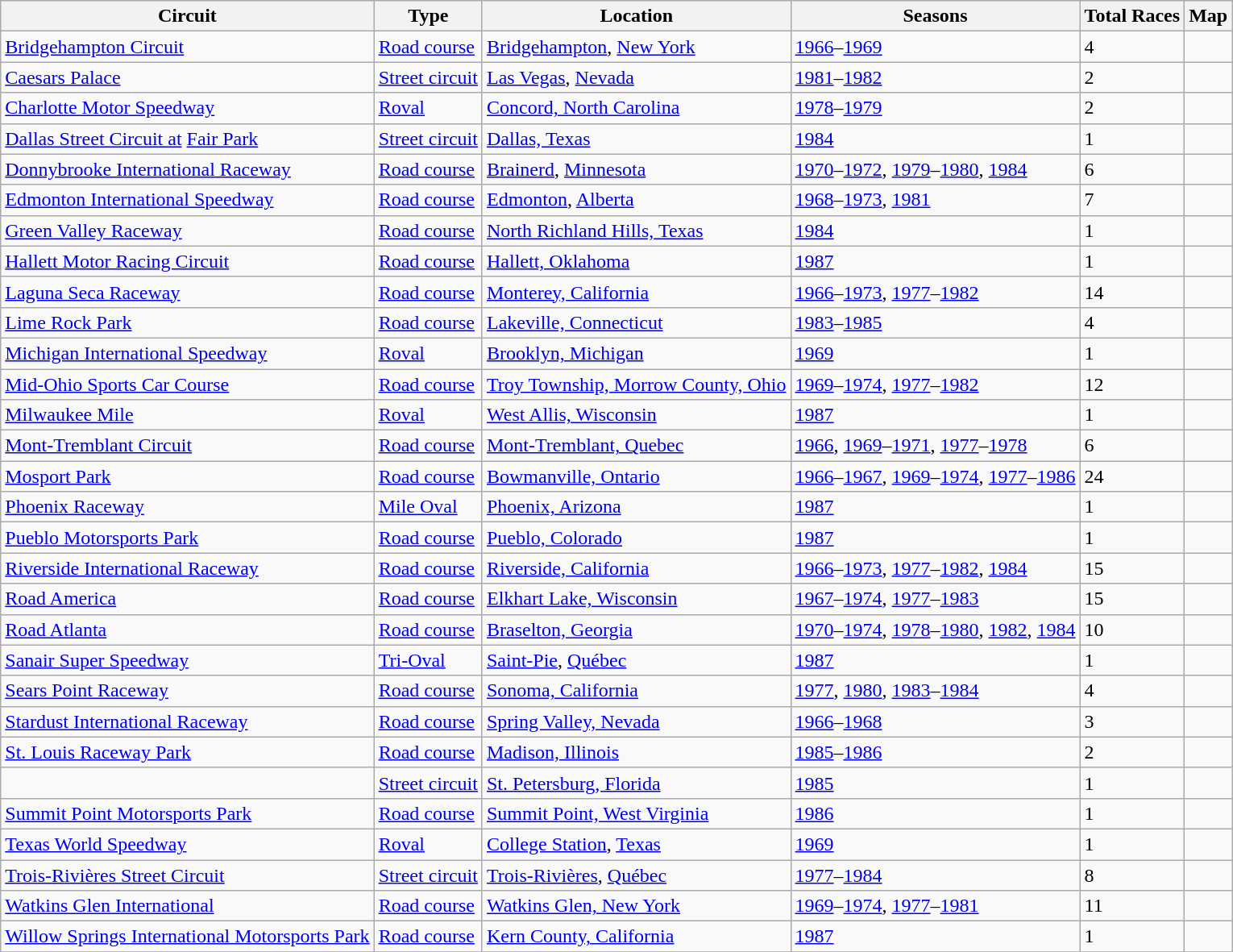<table class="sortable wikitable">
<tr>
<th>Circuit</th>
<th>Type</th>
<th>Location</th>
<th>Seasons</th>
<th>Total Races</th>
<th>Map</th>
</tr>
<tr>
<td><a href='#'>Bridgehampton Circuit</a></td>
<td><a href='#'>Road course</a></td>
<td> <a href='#'>Bridgehampton</a>, <a href='#'>New York</a><br><small></small></td>
<td><a href='#'>1966</a>–<a href='#'>1969</a></td>
<td>4</td>
<td></td>
</tr>
<tr>
<td><a href='#'>Caesars Palace</a></td>
<td><a href='#'>Street circuit</a></td>
<td> <a href='#'>Las Vegas</a>, <a href='#'>Nevada</a><br><small></small></td>
<td><a href='#'>1981</a>–<a href='#'>1982</a></td>
<td>2</td>
<td></td>
</tr>
<tr>
<td><a href='#'>Charlotte Motor Speedway</a></td>
<td><a href='#'>Roval</a></td>
<td> <a href='#'>Concord, North Carolina</a><br><small></small></td>
<td><a href='#'>1978</a>–<a href='#'>1979</a></td>
<td>2</td>
<td></td>
</tr>
<tr>
<td><a href='#'>Dallas Street Circuit at</a> <a href='#'>Fair Park</a></td>
<td><a href='#'>Street circuit</a></td>
<td> <a href='#'>Dallas, Texas</a><br><small></small></td>
<td><a href='#'>1984</a></td>
<td>1</td>
<td></td>
</tr>
<tr>
<td><a href='#'>Donnybrooke International Raceway</a></td>
<td><a href='#'>Road course</a></td>
<td> <a href='#'>Brainerd</a>, <a href='#'>Minnesota</a><br><small></small></td>
<td><a href='#'>1970</a>–<a href='#'>1972</a>, <a href='#'>1979</a>–<a href='#'>1980</a>, <a href='#'>1984</a></td>
<td>6</td>
<td></td>
</tr>
<tr>
<td><a href='#'>Edmonton International Speedway</a></td>
<td><a href='#'>Road course</a></td>
<td> <a href='#'>Edmonton</a>, <a href='#'>Alberta</a><br><small></small></td>
<td><a href='#'>1968</a>–<a href='#'>1973</a>, <a href='#'>1981</a></td>
<td>7</td>
<td></td>
</tr>
<tr>
<td><a href='#'>Green Valley Raceway</a></td>
<td><a href='#'>Road course</a></td>
<td> <a href='#'>North Richland Hills, Texas</a><br><small></small></td>
<td><a href='#'>1984</a></td>
<td>1</td>
<td></td>
</tr>
<tr>
<td><a href='#'>Hallett Motor Racing Circuit</a></td>
<td><a href='#'>Road course</a></td>
<td> <a href='#'>Hallett, Oklahoma</a><br><small></small></td>
<td><a href='#'>1987</a></td>
<td>1</td>
<td></td>
</tr>
<tr>
<td><a href='#'>Laguna Seca Raceway</a></td>
<td><a href='#'>Road course</a></td>
<td> <a href='#'>Monterey, California</a><br><small></small></td>
<td><a href='#'>1966</a>–<a href='#'>1973</a>, <a href='#'>1977</a>–<a href='#'>1982</a></td>
<td>14</td>
<td></td>
</tr>
<tr>
<td><a href='#'>Lime Rock Park</a></td>
<td><a href='#'>Road course</a></td>
<td> <a href='#'>Lakeville, Connecticut</a><br><small></small></td>
<td><a href='#'>1983</a>–<a href='#'>1985</a></td>
<td>4</td>
<td></td>
</tr>
<tr>
<td><a href='#'>Michigan International Speedway</a></td>
<td><a href='#'>Roval</a></td>
<td> <a href='#'>Brooklyn, Michigan</a><br><small></small></td>
<td><a href='#'>1969</a></td>
<td>1</td>
<td></td>
</tr>
<tr>
<td><a href='#'>Mid-Ohio Sports Car Course</a></td>
<td><a href='#'>Road course</a></td>
<td> <a href='#'>Troy Township, Morrow County, Ohio</a><br><small></small></td>
<td><a href='#'>1969</a>–<a href='#'>1974</a>, <a href='#'>1977</a>–<a href='#'>1982</a></td>
<td>12</td>
<td></td>
</tr>
<tr>
<td><a href='#'>Milwaukee Mile</a></td>
<td><a href='#'>Roval</a></td>
<td><a href='#'>West Allis, Wisconsin</a><br><small></small></td>
<td><a href='#'>1987</a></td>
<td>1</td>
<td></td>
</tr>
<tr>
<td><a href='#'>Mont-Tremblant Circuit</a></td>
<td><a href='#'>Road course</a></td>
<td> <a href='#'>Mont-Tremblant, Quebec</a><br><small></small></td>
<td><a href='#'>1966</a>, <a href='#'>1969</a>–<a href='#'>1971</a>, <a href='#'>1977</a>–<a href='#'>1978</a></td>
<td>6</td>
<td></td>
</tr>
<tr>
<td><a href='#'>Mosport Park</a></td>
<td><a href='#'>Road course</a></td>
<td> <a href='#'>Bowmanville, Ontario</a><br><small></small></td>
<td><a href='#'>1966</a>–<a href='#'>1967</a>, <a href='#'>1969</a>–<a href='#'>1974</a>, <a href='#'>1977</a>–<a href='#'>1986</a></td>
<td>24</td>
<td></td>
</tr>
<tr>
<td><a href='#'>Phoenix Raceway</a></td>
<td><a href='#'>Mile Oval</a></td>
<td><a href='#'>Phoenix, Arizona</a><br><small></small></td>
<td><a href='#'>1987</a></td>
<td>1</td>
<td></td>
</tr>
<tr>
<td><a href='#'>Pueblo Motorsports Park</a></td>
<td><a href='#'>Road course</a></td>
<td> <a href='#'>Pueblo, Colorado</a><br><small></small></td>
<td><a href='#'>1987</a></td>
<td>1</td>
<td></td>
</tr>
<tr>
<td><a href='#'>Riverside International Raceway</a></td>
<td><a href='#'>Road course</a></td>
<td><a href='#'>Riverside, California</a><br><small></small></td>
<td><a href='#'>1966</a>–<a href='#'>1973</a>, <a href='#'>1977</a>–<a href='#'>1982</a>, <a href='#'>1984</a></td>
<td>15</td>
<td></td>
</tr>
<tr>
<td><a href='#'>Road America</a></td>
<td><a href='#'>Road course</a></td>
<td> <a href='#'>Elkhart Lake, Wisconsin</a><br><small></small></td>
<td><a href='#'>1967</a>–<a href='#'>1974</a>, <a href='#'>1977</a>–<a href='#'>1983</a></td>
<td>15</td>
<td></td>
</tr>
<tr>
<td><a href='#'>Road Atlanta</a></td>
<td><a href='#'>Road course</a></td>
<td> <a href='#'>Braselton, Georgia</a><br><small></small></td>
<td><a href='#'>1970</a>–<a href='#'>1974</a>, <a href='#'>1978</a>–<a href='#'>1980</a>, <a href='#'>1982</a>, <a href='#'>1984</a></td>
<td>10</td>
<td></td>
</tr>
<tr>
<td><a href='#'>Sanair Super Speedway</a></td>
<td><a href='#'>Tri-Oval</a></td>
<td> <a href='#'>Saint-Pie</a>, <a href='#'>Québec</a><br><small></small></td>
<td><a href='#'>1987</a></td>
<td>1</td>
<td></td>
</tr>
<tr>
<td><a href='#'>Sears Point Raceway</a></td>
<td><a href='#'>Road course</a></td>
<td> <a href='#'>Sonoma, California</a><br><small></small></td>
<td><a href='#'>1977</a>, <a href='#'>1980</a>, <a href='#'>1983</a>–<a href='#'>1984</a></td>
<td>4</td>
<td></td>
</tr>
<tr>
<td><a href='#'>Stardust International Raceway</a></td>
<td><a href='#'>Road course</a></td>
<td> <a href='#'>Spring Valley, Nevada</a><br><small></small></td>
<td><a href='#'>1966</a>–<a href='#'>1968</a></td>
<td>3</td>
<td></td>
</tr>
<tr>
<td><a href='#'>St. Louis Raceway Park</a></td>
<td><a href='#'>Road course</a></td>
<td> <a href='#'>Madison, Illinois</a><br><small></small></td>
<td><a href='#'>1985</a>–<a href='#'>1986</a></td>
<td>2</td>
<td></td>
</tr>
<tr>
<td></td>
<td><a href='#'>Street circuit</a></td>
<td> <a href='#'>St. Petersburg, Florida</a><br><small></small></td>
<td><a href='#'>1985</a></td>
<td>1</td>
<td></td>
</tr>
<tr>
<td><a href='#'>Summit Point Motorsports Park</a></td>
<td><a href='#'>Road course</a></td>
<td> <a href='#'>Summit Point, West Virginia</a><br><small></small></td>
<td><a href='#'>1986</a></td>
<td>1</td>
<td></td>
</tr>
<tr>
<td><a href='#'>Texas World Speedway</a></td>
<td><a href='#'>Roval</a></td>
<td> <a href='#'>College Station</a>, <a href='#'>Texas</a><br><small></small></td>
<td><a href='#'>1969</a></td>
<td>1</td>
<td></td>
</tr>
<tr>
<td><a href='#'>Trois-Rivières Street Circuit</a></td>
<td><a href='#'>Street circuit</a></td>
<td> <a href='#'>Trois-Rivières</a>, <a href='#'>Québec</a><br><small></small></td>
<td><a href='#'>1977</a>–<a href='#'>1984</a></td>
<td>8</td>
<td></td>
</tr>
<tr>
<td><a href='#'>Watkins Glen International</a></td>
<td><a href='#'>Road course</a></td>
<td> <a href='#'>Watkins Glen, New York</a><br><small></small></td>
<td><a href='#'>1969</a>–<a href='#'>1974</a>, <a href='#'>1977</a>–<a href='#'>1981</a></td>
<td>11</td>
<td></td>
</tr>
<tr>
<td><a href='#'>Willow Springs International Motorsports Park</a></td>
<td><a href='#'>Road course</a></td>
<td> <a href='#'>Kern County, California</a><br><small></small></td>
<td><a href='#'>1987</a></td>
<td>1</td>
<td></td>
</tr>
<tr>
</tr>
</table>
